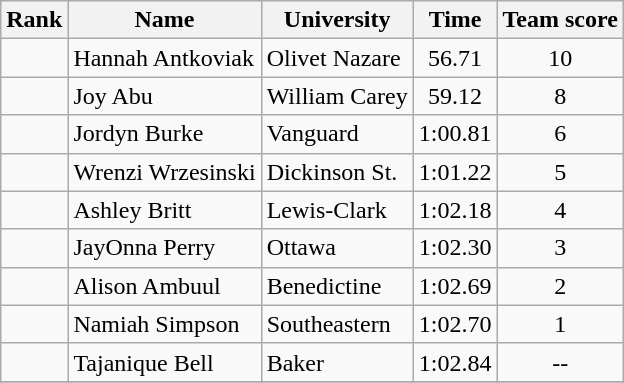<table class="wikitable sortable" style="text-align:center">
<tr>
<th>Rank</th>
<th>Name</th>
<th>University</th>
<th>Time</th>
<th>Team score</th>
</tr>
<tr>
<td></td>
<td align=left>Hannah Antkoviak</td>
<td align="left">Olivet Nazare</td>
<td>56.71</td>
<td>10</td>
</tr>
<tr>
<td></td>
<td align=left>Joy Abu</td>
<td align="left">William Carey</td>
<td>59.12</td>
<td>8</td>
</tr>
<tr>
<td></td>
<td align=left>Jordyn Burke</td>
<td align="left">Vanguard</td>
<td>1:00.81</td>
<td>6</td>
</tr>
<tr>
<td></td>
<td align=left>Wrenzi Wrzesinski</td>
<td align="left">Dickinson St.</td>
<td>1:01.22</td>
<td>5</td>
</tr>
<tr>
<td></td>
<td align=left>Ashley Britt</td>
<td align="left">Lewis-Clark</td>
<td>1:02.18</td>
<td>4</td>
</tr>
<tr>
<td></td>
<td align=left>JayOnna Perry</td>
<td align="left">Ottawa</td>
<td>1:02.30</td>
<td>3</td>
</tr>
<tr>
<td></td>
<td align=left>Alison Ambuul</td>
<td align="left">Benedictine</td>
<td>1:02.69</td>
<td>2</td>
</tr>
<tr>
<td></td>
<td align=left>Namiah Simpson</td>
<td align="left">Southeastern</td>
<td>1:02.70</td>
<td>1</td>
</tr>
<tr>
<td></td>
<td align=left>Tajanique Bell</td>
<td align="left">Baker</td>
<td>1:02.84</td>
<td>--</td>
</tr>
<tr>
</tr>
</table>
